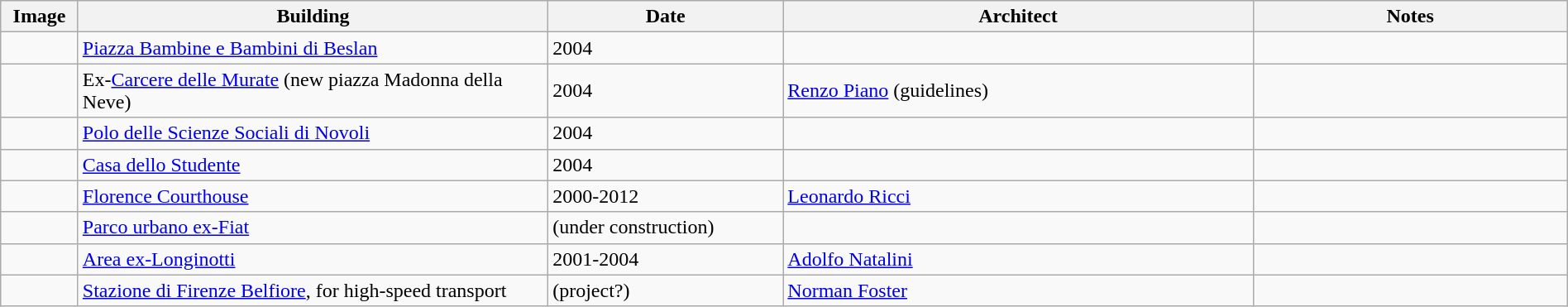<table class="wikitable" width="100%">
<tr>
<th style="width:55px">Image</th>
<th style="width:30%">Building</th>
<th style="width:15%">Date</th>
<th style="width:30%">Architect</th>
<th>Notes</th>
</tr>
<tr>
<td></td>
<td><a href='#'>Piazza Bambine e Bambini di Beslan</a></td>
<td>2004</td>
<td></td>
<td></td>
</tr>
<tr>
<td></td>
<td>Ex-<a href='#'>Carcere delle Murate</a> (new piazza Madonna della Neve)</td>
<td>2004</td>
<td><a href='#'>Renzo Piano</a> (guidelines)</td>
<td></td>
</tr>
<tr>
<td></td>
<td><a href='#'>Polo delle Scienze Sociali di Novoli</a></td>
<td>2004</td>
<td></td>
<td></td>
</tr>
<tr>
<td></td>
<td><a href='#'>Casa dello Studente</a></td>
<td>2004</td>
<td></td>
<td></td>
</tr>
<tr>
<td></td>
<td><a href='#'>Florence Courthouse</a></td>
<td>2000-2012</td>
<td><a href='#'>Leonardo Ricci</a></td>
<td></td>
</tr>
<tr>
<td></td>
<td><a href='#'>Parco urbano ex-Fiat</a></td>
<td>(under construction)</td>
<td></td>
<td></td>
</tr>
<tr>
<td></td>
<td><a href='#'>Area ex-Longinotti</a></td>
<td>2001-2004</td>
<td><a href='#'>Adolfo Natalini</a></td>
<td></td>
</tr>
<tr>
<td></td>
<td><a href='#'>Stazione di Firenze Belfiore</a>, for high-speed transport</td>
<td>(project?)</td>
<td><a href='#'>Norman Foster</a></td>
<td></td>
</tr>
</table>
